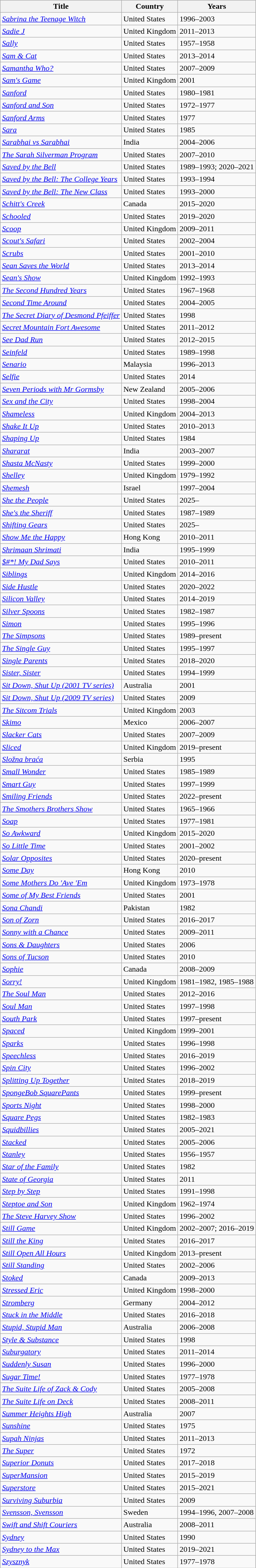<table class="wikitable sortable">
<tr>
<th>Title</th>
<th>Country</th>
<th>Years</th>
</tr>
<tr>
<td><em><a href='#'>Sabrina the Teenage Witch</a></em></td>
<td>United States</td>
<td>1996–2003</td>
</tr>
<tr>
<td><em><a href='#'>Sadie J</a></em></td>
<td>United Kingdom</td>
<td>2011–2013</td>
</tr>
<tr>
<td><em><a href='#'>Sally</a></em></td>
<td>United States</td>
<td>1957–1958</td>
</tr>
<tr>
<td><em><a href='#'>Sam & Cat</a></em></td>
<td>United States</td>
<td>2013–2014</td>
</tr>
<tr>
<td><em><a href='#'>Samantha Who?</a></em></td>
<td>United States</td>
<td>2007–2009</td>
</tr>
<tr>
<td><em><a href='#'>Sam's Game</a></em></td>
<td>United Kingdom</td>
<td>2001</td>
</tr>
<tr>
<td><em> <a href='#'>Sanford</a></em></td>
<td>United States</td>
<td>1980–1981</td>
</tr>
<tr>
<td><em><a href='#'>Sanford and Son</a></em></td>
<td>United States</td>
<td>1972–1977</td>
</tr>
<tr>
<td><em><a href='#'>Sanford Arms</a></em></td>
<td>United States</td>
<td>1977</td>
</tr>
<tr>
<td><em><a href='#'>Sara</a></em></td>
<td>United States</td>
<td>1985</td>
</tr>
<tr>
<td><em><a href='#'>Sarabhai vs Sarabhai</a></em></td>
<td>India</td>
<td>2004–2006</td>
</tr>
<tr>
<td><em><a href='#'>The Sarah Silverman Program</a></em></td>
<td>United States</td>
<td>2007–2010</td>
</tr>
<tr>
<td><em><a href='#'>Saved by the Bell</a></em></td>
<td>United States</td>
<td>1989–1993; 2020–2021</td>
</tr>
<tr>
<td><em><a href='#'>Saved by the Bell: The College Years</a></em></td>
<td>United States</td>
<td>1993–1994</td>
</tr>
<tr>
<td><em><a href='#'>Saved by the Bell: The New Class</a></em></td>
<td>United States</td>
<td>1993–2000</td>
</tr>
<tr>
<td><em><a href='#'>Schitt's Creek</a></em></td>
<td>Canada</td>
<td>2015–2020</td>
</tr>
<tr>
<td><em><a href='#'>Schooled</a></em></td>
<td>United States</td>
<td>2019–2020</td>
</tr>
<tr>
<td><em><a href='#'>Scoop</a></em></td>
<td>United Kingdom</td>
<td>2009–2011</td>
</tr>
<tr>
<td><em><a href='#'>Scout's Safari</a></em></td>
<td>United States</td>
<td>2002–2004</td>
</tr>
<tr>
<td><em><a href='#'>Scrubs</a></em></td>
<td>United States</td>
<td>2001–2010</td>
</tr>
<tr>
<td><em><a href='#'>Sean Saves the World</a></em></td>
<td>United States</td>
<td>2013–2014</td>
</tr>
<tr>
<td><em><a href='#'>Sean's Show</a></em></td>
<td>United Kingdom</td>
<td>1992–1993</td>
</tr>
<tr>
<td><em><a href='#'>The Second Hundred Years</a></em></td>
<td>United States</td>
<td>1967–1968</td>
</tr>
<tr>
<td><em><a href='#'>Second Time Around</a></em></td>
<td>United States</td>
<td>2004–2005</td>
</tr>
<tr>
<td><em><a href='#'>The Secret Diary of Desmond Pfeiffer</a></em></td>
<td>United States</td>
<td>1998</td>
</tr>
<tr>
<td><em><a href='#'>Secret Mountain Fort Awesome</a></em></td>
<td>United States</td>
<td>2011–2012</td>
</tr>
<tr>
<td><em><a href='#'>See Dad Run</a></em></td>
<td>United States</td>
<td>2012–2015</td>
</tr>
<tr>
<td><em><a href='#'>Seinfeld</a></em></td>
<td>United States</td>
<td>1989–1998</td>
</tr>
<tr>
<td><em><a href='#'>Senario</a></em></td>
<td>Malaysia</td>
<td>1996–2013</td>
</tr>
<tr>
<td><em><a href='#'>Selfie</a></em></td>
<td>United States</td>
<td>2014</td>
</tr>
<tr>
<td><em><a href='#'>Seven Periods with Mr Gormsby</a></em></td>
<td>New Zealand</td>
<td>2005–2006</td>
</tr>
<tr>
<td><em><a href='#'>Sex and the City</a></em></td>
<td>United States</td>
<td>1998–2004</td>
</tr>
<tr>
<td><em><a href='#'>Shameless</a></em></td>
<td>United Kingdom</td>
<td>2004–2013</td>
</tr>
<tr>
<td><em><a href='#'>Shake It Up</a></em></td>
<td>United States</td>
<td>2010–2013</td>
</tr>
<tr>
<td><em><a href='#'>Shaping Up</a></em></td>
<td>United States</td>
<td>1984</td>
</tr>
<tr>
<td><em><a href='#'>Shararat</a></em></td>
<td>India</td>
<td>2003–2007</td>
</tr>
<tr>
<td><em><a href='#'>Shasta McNasty</a></em></td>
<td>United States</td>
<td>1999–2000</td>
</tr>
<tr>
<td><em><a href='#'>Shelley</a></em></td>
<td>United Kingdom</td>
<td>1979–1992</td>
</tr>
<tr>
<td><em><a href='#'>Shemesh</a></em></td>
<td>Israel</td>
<td>1997–2004</td>
</tr>
<tr>
<td><em><a href='#'>She the People</a></em></td>
<td>United States</td>
<td>2025–</td>
</tr>
<tr>
<td><em><a href='#'>She's the Sheriff</a></em></td>
<td>United States</td>
<td>1987–1989</td>
</tr>
<tr>
<td><em><a href='#'>Shifting Gears</a></em></td>
<td>United States</td>
<td>2025–</td>
</tr>
<tr>
<td><em><a href='#'>Show Me the Happy</a></em></td>
<td>Hong Kong</td>
<td>2010–2011</td>
</tr>
<tr>
<td><em><a href='#'>Shrimaan Shrimati</a></em></td>
<td>India</td>
<td>1995–1999</td>
</tr>
<tr>
<td><em><a href='#'>$#*! My Dad Says</a></em></td>
<td>United States</td>
<td>2010–2011</td>
</tr>
<tr>
<td><em><a href='#'>Siblings</a></em></td>
<td>United Kingdom</td>
<td>2014–2016</td>
</tr>
<tr>
<td><em><a href='#'>Side Hustle</a></em></td>
<td>United States</td>
<td>2020–2022</td>
</tr>
<tr>
<td><em><a href='#'>Silicon Valley</a></em></td>
<td>United States</td>
<td>2014–2019</td>
</tr>
<tr>
<td><em><a href='#'>Silver Spoons</a></em></td>
<td>United States</td>
<td>1982–1987</td>
</tr>
<tr>
<td><em><a href='#'>Simon</a></em></td>
<td>United States</td>
<td>1995–1996</td>
</tr>
<tr>
<td><em><a href='#'>The Simpsons</a></em></td>
<td>United States</td>
<td>1989–present</td>
</tr>
<tr>
<td><em><a href='#'>The Single Guy</a></em></td>
<td>United States</td>
<td>1995–1997</td>
</tr>
<tr>
<td><em><a href='#'>Single Parents</a></em></td>
<td>United States</td>
<td>2018–2020</td>
</tr>
<tr>
<td><em><a href='#'>Sister, Sister</a></em></td>
<td>United States</td>
<td>1994–1999</td>
</tr>
<tr>
<td><em><a href='#'>Sit Down, Shut Up (2001 TV series)</a></em></td>
<td>Australia</td>
<td>2001</td>
</tr>
<tr>
<td><em><a href='#'>Sit Down, Shut Up (2009 TV series)</a></em></td>
<td>United States</td>
<td>2009</td>
</tr>
<tr>
<td><em><a href='#'>The Sitcom Trials</a></em></td>
<td>United Kingdom</td>
<td>2003</td>
</tr>
<tr>
<td><em><a href='#'>Skimo</a></em></td>
<td>Mexico</td>
<td>2006–2007</td>
</tr>
<tr>
<td><em><a href='#'>Slacker Cats</a></em></td>
<td>United States</td>
<td>2007–2009</td>
</tr>
<tr>
<td><em><a href='#'>Sliced</a></em></td>
<td>United Kingdom</td>
<td>2019–present</td>
</tr>
<tr>
<td><em><a href='#'>Složna braća</a></em></td>
<td>Serbia</td>
<td>1995</td>
</tr>
<tr>
<td><em><a href='#'>Small Wonder</a></em></td>
<td>United States</td>
<td>1985–1989</td>
</tr>
<tr>
<td><em><a href='#'>Smart Guy</a></em></td>
<td>United States</td>
<td>1997–1999</td>
</tr>
<tr>
<td><em><a href='#'>Smiling Friends</a></em></td>
<td>United States</td>
<td>2022–present</td>
</tr>
<tr>
<td><em><a href='#'>The Smothers Brothers Show</a></em></td>
<td>United States</td>
<td>1965–1966</td>
</tr>
<tr>
<td><em><a href='#'>Soap</a></em></td>
<td>United States</td>
<td>1977–1981</td>
</tr>
<tr>
<td><em><a href='#'>So Awkward</a></em></td>
<td>United Kingdom</td>
<td>2015–2020</td>
</tr>
<tr>
<td><em><a href='#'>So Little Time</a></em></td>
<td>United States</td>
<td>2001–2002</td>
</tr>
<tr>
<td><em><a href='#'>Solar Opposites</a></em></td>
<td>United States</td>
<td>2020–present</td>
</tr>
<tr>
<td><em><a href='#'>Some Day</a></em></td>
<td>Hong Kong</td>
<td>2010</td>
</tr>
<tr>
<td><em><a href='#'>Some Mothers Do 'Ave 'Em</a></em></td>
<td>United Kingdom</td>
<td>1973–1978</td>
</tr>
<tr>
<td><em><a href='#'>Some of My Best Friends</a></em></td>
<td>United States</td>
<td>2001</td>
</tr>
<tr>
<td><em><a href='#'>Sona Chandi</a></em></td>
<td>Pakistan</td>
<td>1982</td>
</tr>
<tr>
<td><em><a href='#'>Son of Zorn</a></em></td>
<td>United States</td>
<td>2016–2017</td>
</tr>
<tr>
<td><em><a href='#'>Sonny with a Chance</a></em></td>
<td>United States</td>
<td>2009–2011</td>
</tr>
<tr>
<td><em><a href='#'>Sons & Daughters</a></em></td>
<td>United States</td>
<td>2006</td>
</tr>
<tr>
<td><em><a href='#'>Sons of Tucson</a></em></td>
<td>United States</td>
<td>2010</td>
</tr>
<tr>
<td><em><a href='#'>Sophie</a></em></td>
<td>Canada</td>
<td>2008–2009</td>
</tr>
<tr>
<td><em><a href='#'>Sorry!</a></em></td>
<td>United Kingdom</td>
<td>1981–1982, 1985–1988</td>
</tr>
<tr>
<td><em><a href='#'>The Soul Man</a></em></td>
<td>United States</td>
<td>2012–2016</td>
</tr>
<tr>
<td><em><a href='#'>Soul Man</a></em></td>
<td>United States</td>
<td>1997–1998</td>
</tr>
<tr>
<td><em><a href='#'>South Park</a></em></td>
<td>United States</td>
<td>1997–present</td>
</tr>
<tr>
<td><em><a href='#'>Spaced</a></em></td>
<td>United Kingdom</td>
<td>1999–2001</td>
</tr>
<tr>
<td><em><a href='#'>Sparks</a></em></td>
<td>United States</td>
<td>1996–1998</td>
</tr>
<tr>
<td><em><a href='#'>Speechless</a></em></td>
<td>United States</td>
<td>2016–2019</td>
</tr>
<tr>
<td><em><a href='#'>Spin City</a></em></td>
<td>United States</td>
<td>1996–2002</td>
</tr>
<tr>
<td><em><a href='#'>Splitting Up Together</a></em></td>
<td>United States</td>
<td>2018–2019</td>
</tr>
<tr>
<td><em><a href='#'>SpongeBob SquarePants</a></em></td>
<td>United States</td>
<td>1999–present</td>
</tr>
<tr>
<td><em><a href='#'>Sports Night</a></em></td>
<td>United States</td>
<td>1998–2000</td>
</tr>
<tr>
<td><em><a href='#'>Square Pegs</a></em></td>
<td>United States</td>
<td>1982–1983</td>
</tr>
<tr>
<td><em><a href='#'>Squidbillies</a></em></td>
<td>United States</td>
<td>2005–2021</td>
</tr>
<tr>
<td><em><a href='#'>Stacked</a></em></td>
<td>United States</td>
<td>2005–2006</td>
</tr>
<tr>
<td><em><a href='#'>Stanley</a></em></td>
<td>United States</td>
<td>1956–1957</td>
</tr>
<tr>
<td><em><a href='#'>Star of the Family</a></em></td>
<td>United States</td>
<td>1982</td>
</tr>
<tr>
<td><em><a href='#'>State of Georgia</a></em></td>
<td>United States</td>
<td>2011</td>
</tr>
<tr>
<td><em><a href='#'>Step by Step</a></em></td>
<td>United States</td>
<td>1991–1998</td>
</tr>
<tr>
<td><em><a href='#'>Steptoe and Son</a></em></td>
<td>United Kingdom</td>
<td>1962–1974</td>
</tr>
<tr>
<td><em><a href='#'>The Steve Harvey Show</a></em></td>
<td>United States</td>
<td>1996–2002</td>
</tr>
<tr>
<td><em><a href='#'>Still Game</a></em></td>
<td>United Kingdom</td>
<td>2002–2007; 2016–2019</td>
</tr>
<tr>
<td><em><a href='#'>Still the King</a></em></td>
<td>United States</td>
<td>2016–2017</td>
</tr>
<tr>
<td><em><a href='#'>Still Open All Hours</a></em></td>
<td>United Kingdom</td>
<td>2013–present</td>
</tr>
<tr>
<td><em><a href='#'>Still Standing</a></em></td>
<td>United States</td>
<td>2002–2006</td>
</tr>
<tr>
<td><em><a href='#'>Stoked</a></em></td>
<td>Canada</td>
<td>2009–2013</td>
</tr>
<tr>
<td><em><a href='#'>Stressed Eric</a></em></td>
<td>United Kingdom</td>
<td>1998–2000</td>
</tr>
<tr>
<td><em><a href='#'>Stromberg</a></em></td>
<td>Germany</td>
<td>2004–2012</td>
</tr>
<tr>
<td><em><a href='#'>Stuck in the Middle</a></em></td>
<td>United States</td>
<td>2016–2018</td>
</tr>
<tr>
<td><em><a href='#'>Stupid, Stupid Man</a></em></td>
<td>Australia</td>
<td>2006–2008</td>
</tr>
<tr>
<td><em><a href='#'>Style & Substance</a></em></td>
<td>United States</td>
<td>1998</td>
</tr>
<tr>
<td><em><a href='#'>Suburgatory</a></em></td>
<td>United States</td>
<td>2011–2014</td>
</tr>
<tr>
<td><em><a href='#'>Suddenly Susan</a></em></td>
<td>United States</td>
<td>1996–2000</td>
</tr>
<tr>
<td><em><a href='#'>Sugar Time!</a></em></td>
<td>United States</td>
<td>1977–1978</td>
</tr>
<tr>
<td><em><a href='#'>The Suite Life of Zack & Cody</a></em></td>
<td>United States</td>
<td>2005–2008</td>
</tr>
<tr>
<td><em><a href='#'>The Suite Life on Deck</a></em></td>
<td>United States</td>
<td>2008–2011</td>
</tr>
<tr>
<td><em><a href='#'>Summer Heights High</a></em></td>
<td>Australia</td>
<td>2007</td>
</tr>
<tr>
<td><em><a href='#'>Sunshine</a></em></td>
<td>United States</td>
<td>1975</td>
</tr>
<tr>
<td><em><a href='#'>Supah Ninjas</a></em></td>
<td>United States</td>
<td>2011–2013</td>
</tr>
<tr>
<td><em><a href='#'>The Super</a></em></td>
<td>United States</td>
<td>1972</td>
</tr>
<tr>
<td><em><a href='#'>Superior Donuts</a></em></td>
<td>United States</td>
<td>2017–2018</td>
</tr>
<tr>
<td><em><a href='#'>SuperMansion</a></em></td>
<td>United States</td>
<td>2015–2019</td>
</tr>
<tr>
<td><em><a href='#'>Superstore</a></em></td>
<td>United States</td>
<td>2015–2021</td>
</tr>
<tr>
<td><em><a href='#'>Surviving Suburbia</a></em></td>
<td>United States</td>
<td>2009</td>
</tr>
<tr>
<td><em><a href='#'>Svensson, Svensson</a></em></td>
<td>Sweden</td>
<td>1994–1996, 2007–2008</td>
</tr>
<tr>
<td><em><a href='#'>Swift and Shift Couriers</a></em></td>
<td>Australia</td>
<td>2008–2011</td>
</tr>
<tr>
<td><em><a href='#'>Sydney</a></em></td>
<td>United States</td>
<td>1990</td>
</tr>
<tr>
<td><em><a href='#'>Sydney to the Max</a></em></td>
<td>United States</td>
<td>2019–2021</td>
</tr>
<tr>
<td><em><a href='#'>Szysznyk</a></em></td>
<td>United States</td>
<td>1977–1978</td>
</tr>
</table>
